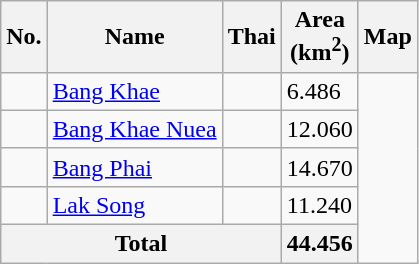<table class="wikitable sortable">
<tr>
<th>No.</th>
<th>Name</th>
<th>Thai</th>
<th>Area<br>(km<sup>2</sup>)</th>
<th>Map</th>
</tr>
<tr>
<td></td>
<td><a href='#'>Bang Khae</a></td>
<td></td>
<td><div>6.486</div></td>
<td rowspan=5></td>
</tr>
<tr>
<td></td>
<td><a href='#'>Bang Khae Nuea</a></td>
<td></td>
<td><div>12.060</div></td>
</tr>
<tr>
<td></td>
<td><a href='#'>Bang Phai</a></td>
<td></td>
<td><div>14.670</div></td>
</tr>
<tr>
<td></td>
<td><a href='#'>Lak Song</a></td>
<td></td>
<td><div>11.240</div></td>
</tr>
<tr>
<th colspan = 3>Total</th>
<th><div>44.456</div></th>
</tr>
</table>
